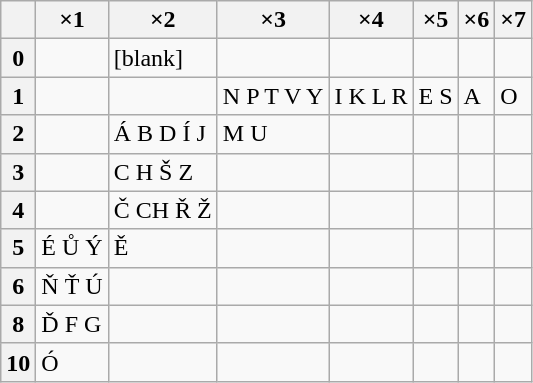<table class="wikitable floatright">
<tr>
<th></th>
<th>×1</th>
<th>×2</th>
<th>×3</th>
<th>×4</th>
<th>×5</th>
<th>×6</th>
<th>×7</th>
</tr>
<tr>
<th>0</th>
<td></td>
<td>[blank]</td>
<td></td>
<td></td>
<td></td>
<td></td>
<td></td>
</tr>
<tr>
<th>1</th>
<td></td>
<td></td>
<td>N P T V Y</td>
<td>I K L R</td>
<td>E S</td>
<td>A</td>
<td>O</td>
</tr>
<tr>
<th>2</th>
<td></td>
<td>Á B D Í J</td>
<td>M U</td>
<td></td>
<td></td>
<td></td>
<td></td>
</tr>
<tr>
<th>3</th>
<td></td>
<td>C H Š Z</td>
<td></td>
<td></td>
<td></td>
<td></td>
<td></td>
</tr>
<tr>
<th>4</th>
<td></td>
<td>Č CH Ř Ž</td>
<td></td>
<td></td>
<td></td>
<td></td>
<td></td>
</tr>
<tr>
<th>5</th>
<td>É Ů Ý</td>
<td>Ě</td>
<td></td>
<td></td>
<td></td>
<td></td>
<td></td>
</tr>
<tr>
<th>6</th>
<td>Ň Ť Ú</td>
<td></td>
<td></td>
<td></td>
<td></td>
<td></td>
<td></td>
</tr>
<tr>
<th>8</th>
<td>Ď F G</td>
<td></td>
<td></td>
<td></td>
<td></td>
<td></td>
<td></td>
</tr>
<tr>
<th>10</th>
<td>Ó</td>
<td></td>
<td></td>
<td></td>
<td></td>
<td></td>
<td></td>
</tr>
</table>
